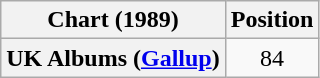<table class="wikitable plainrowheaders" style="text-align:center">
<tr>
<th scope="col">Chart (1989)</th>
<th scope="col">Position</th>
</tr>
<tr>
<th scope="row">UK Albums (<a href='#'>Gallup</a>)</th>
<td>84</td>
</tr>
</table>
